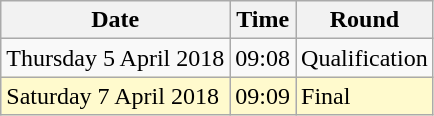<table class = "wikitable">
<tr>
<th>Date</th>
<th>Time</th>
<th>Round</th>
</tr>
<tr>
<td>Thursday 5 April 2018</td>
<td>09:08</td>
<td>Qualification</td>
</tr>
<tr>
<td style=background:lemonchiffon>Saturday 7 April 2018</td>
<td style=background:lemonchiffon>09:09</td>
<td style=background:lemonchiffon>Final</td>
</tr>
</table>
